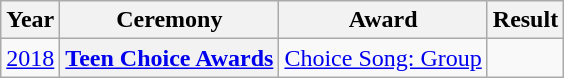<table class="wikitable plainrowheaders">
<tr>
<th>Year</th>
<th>Ceremony</th>
<th>Award</th>
<th>Result</th>
</tr>
<tr>
<td><a href='#'>2018</a></td>
<th scope="row"><a href='#'>Teen Choice Awards</a></th>
<td><a href='#'>Choice Song: Group</a></td>
<td></td>
</tr>
</table>
